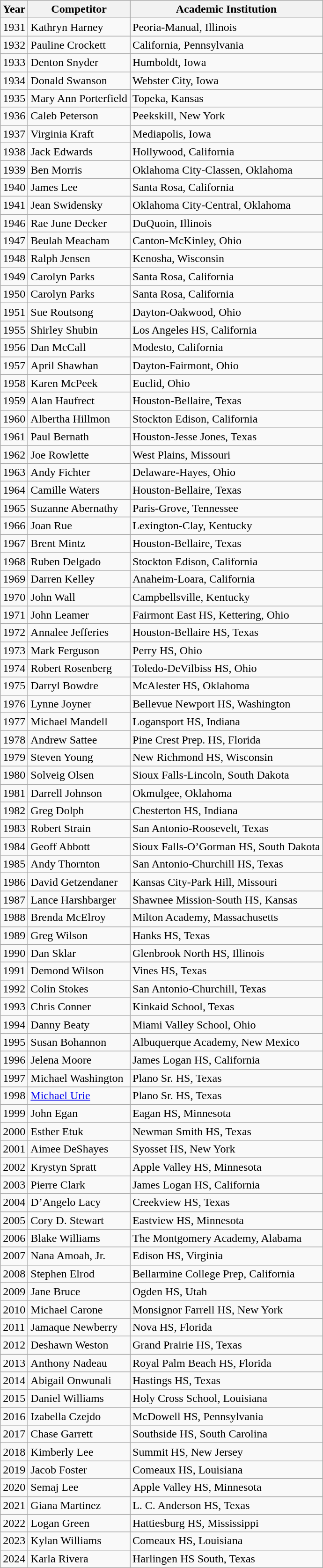<table class="wikitable">
<tr>
<th>Year</th>
<th>Competitor</th>
<th>Academic Institution</th>
</tr>
<tr>
<td>1931</td>
<td>Kathryn Harney</td>
<td>Peoria-Manual, Illinois</td>
</tr>
<tr>
<td>1932</td>
<td>Pauline Crockett</td>
<td>California, Pennsylvania</td>
</tr>
<tr>
<td>1933</td>
<td>Denton Snyder</td>
<td>Humboldt, Iowa</td>
</tr>
<tr>
<td>1934</td>
<td>Donald Swanson</td>
<td>Webster City, Iowa</td>
</tr>
<tr>
<td>1935</td>
<td>Mary Ann Porterfield</td>
<td>Topeka, Kansas</td>
</tr>
<tr>
<td>1936</td>
<td>Caleb Peterson</td>
<td>Peekskill, New York</td>
</tr>
<tr>
<td>1937</td>
<td>Virginia Kraft</td>
<td>Mediapolis, Iowa</td>
</tr>
<tr>
<td>1938</td>
<td>Jack Edwards</td>
<td>Hollywood, California</td>
</tr>
<tr>
<td>1939</td>
<td>Ben Morris</td>
<td>Oklahoma City-Classen, Oklahoma</td>
</tr>
<tr>
<td>1940</td>
<td>James Lee</td>
<td>Santa Rosa, California</td>
</tr>
<tr>
<td>1941</td>
<td>Jean Swidensky</td>
<td>Oklahoma City-Central, Oklahoma</td>
</tr>
<tr>
<td>1946</td>
<td>Rae June Decker</td>
<td>DuQuoin, Illinois</td>
</tr>
<tr>
<td>1947</td>
<td>Beulah Meacham</td>
<td>Canton-McKinley, Ohio</td>
</tr>
<tr>
<td>1948</td>
<td>Ralph Jensen</td>
<td>Kenosha, Wisconsin</td>
</tr>
<tr>
<td>1949</td>
<td>Carolyn Parks</td>
<td>Santa Rosa, California</td>
</tr>
<tr>
<td>1950</td>
<td>Carolyn Parks</td>
<td>Santa Rosa, California</td>
</tr>
<tr>
<td>1951</td>
<td>Sue Routsong</td>
<td>Dayton-Oakwood, Ohio</td>
</tr>
<tr>
<td>1955</td>
<td>Shirley Shubin</td>
<td>Los Angeles HS, California</td>
</tr>
<tr>
<td>1956</td>
<td>Dan McCall</td>
<td>Modesto, California</td>
</tr>
<tr>
<td>1957</td>
<td>April Shawhan</td>
<td>Dayton-Fairmont, Ohio</td>
</tr>
<tr>
<td>1958</td>
<td>Karen McPeek</td>
<td>Euclid, Ohio</td>
</tr>
<tr>
<td>1959</td>
<td>Alan Haufrect</td>
<td>Houston-Bellaire, Texas</td>
</tr>
<tr>
<td>1960</td>
<td>Albertha Hillmon</td>
<td>Stockton Edison, California</td>
</tr>
<tr>
<td>1961</td>
<td>Paul Bernath</td>
<td>Houston-Jesse Jones, Texas</td>
</tr>
<tr>
<td>1962</td>
<td>Joe Rowlette</td>
<td>West Plains, Missouri</td>
</tr>
<tr>
<td>1963</td>
<td>Andy Fichter</td>
<td>Delaware-Hayes, Ohio</td>
</tr>
<tr>
<td>1964</td>
<td>Camille Waters</td>
<td>Houston-Bellaire, Texas</td>
</tr>
<tr>
<td>1965</td>
<td>Suzanne Abernathy</td>
<td>Paris-Grove, Tennessee</td>
</tr>
<tr>
<td>1966</td>
<td>Joan Rue</td>
<td>Lexington-Clay, Kentucky</td>
</tr>
<tr>
<td>1967</td>
<td>Brent Mintz</td>
<td>Houston-Bellaire, Texas</td>
</tr>
<tr>
<td>1968</td>
<td>Ruben Delgado</td>
<td>Stockton Edison, California</td>
</tr>
<tr>
<td>1969</td>
<td>Darren Kelley</td>
<td>Anaheim-Loara, California</td>
</tr>
<tr>
<td>1970</td>
<td>John Wall</td>
<td>Campbellsville, Kentucky</td>
</tr>
<tr>
<td>1971</td>
<td>John Leamer</td>
<td>Fairmont East HS, Kettering, Ohio</td>
</tr>
<tr>
<td>1972</td>
<td>Annalee Jefferies</td>
<td>Houston-Bellaire HS, Texas</td>
</tr>
<tr>
<td>1973</td>
<td>Mark Ferguson</td>
<td>Perry HS, Ohio</td>
</tr>
<tr>
<td>1974</td>
<td>Robert Rosenberg</td>
<td>Toledo-DeVilbiss HS, Ohio</td>
</tr>
<tr>
<td>1975</td>
<td>Darryl Bowdre</td>
<td>McAlester HS, Oklahoma</td>
</tr>
<tr>
<td>1976</td>
<td>Lynne Joyner</td>
<td>Bellevue Newport HS, Washington</td>
</tr>
<tr>
<td>1977</td>
<td>Michael Mandell</td>
<td>Logansport HS, Indiana</td>
</tr>
<tr>
<td>1978</td>
<td>Andrew Sattee</td>
<td>Pine Crest Prep. HS, Florida</td>
</tr>
<tr>
<td>1979</td>
<td>Steven Young</td>
<td>New Richmond HS, Wisconsin</td>
</tr>
<tr>
<td>1980</td>
<td>Solveig Olsen</td>
<td>Sioux Falls-Lincoln, South Dakota</td>
</tr>
<tr>
<td>1981</td>
<td>Darrell Johnson</td>
<td>Okmulgee, Oklahoma</td>
</tr>
<tr>
<td>1982</td>
<td>Greg Dolph</td>
<td>Chesterton HS, Indiana</td>
</tr>
<tr>
<td>1983</td>
<td>Robert Strain</td>
<td>San Antonio-Roosevelt, Texas</td>
</tr>
<tr>
<td>1984</td>
<td>Geoff Abbott</td>
<td>Sioux Falls-O’Gorman HS, South Dakota</td>
</tr>
<tr>
<td>1985</td>
<td>Andy Thornton</td>
<td>San Antonio-Churchill HS, Texas</td>
</tr>
<tr>
<td>1986</td>
<td>David Getzendaner</td>
<td>Kansas City-Park Hill, Missouri</td>
</tr>
<tr>
<td>1987</td>
<td>Lance Harshbarger</td>
<td>Shawnee Mission-South HS, Kansas</td>
</tr>
<tr>
<td>1988</td>
<td>Brenda McElroy</td>
<td>Milton Academy, Massachusetts</td>
</tr>
<tr>
<td>1989</td>
<td>Greg Wilson</td>
<td>Hanks HS, Texas</td>
</tr>
<tr>
<td>1990</td>
<td>Dan Sklar</td>
<td>Glenbrook North HS, Illinois</td>
</tr>
<tr>
<td>1991</td>
<td>Demond Wilson</td>
<td>Vines HS, Texas</td>
</tr>
<tr>
<td>1992</td>
<td>Colin Stokes</td>
<td>San Antonio-Churchill, Texas</td>
</tr>
<tr>
<td>1993</td>
<td>Chris Conner</td>
<td>Kinkaid School, Texas</td>
</tr>
<tr>
<td>1994</td>
<td>Danny Beaty</td>
<td>Miami Valley School, Ohio</td>
</tr>
<tr>
<td>1995</td>
<td>Susan Bohannon</td>
<td>Albuquerque Academy, New Mexico</td>
</tr>
<tr>
<td>1996</td>
<td>Jelena Moore</td>
<td>James Logan HS, California</td>
</tr>
<tr>
<td>1997</td>
<td>Michael Washington</td>
<td>Plano Sr. HS, Texas</td>
</tr>
<tr>
<td>1998</td>
<td><a href='#'>Michael Urie</a></td>
<td>Plano Sr. HS, Texas</td>
</tr>
<tr>
<td>1999</td>
<td>John Egan</td>
<td>Eagan HS, Minnesota</td>
</tr>
<tr>
<td>2000</td>
<td>Esther Etuk</td>
<td>Newman Smith HS, Texas</td>
</tr>
<tr>
<td>2001</td>
<td>Aimee DeShayes</td>
<td>Syosset HS, New York</td>
</tr>
<tr>
<td>2002</td>
<td>Krystyn Spratt</td>
<td>Apple Valley HS, Minnesota</td>
</tr>
<tr>
<td>2003</td>
<td>Pierre Clark</td>
<td>James Logan HS, California</td>
</tr>
<tr>
<td>2004</td>
<td>D’Angelo Lacy</td>
<td>Creekview HS, Texas</td>
</tr>
<tr>
<td>2005</td>
<td>Cory D. Stewart</td>
<td>Eastview HS, Minnesota</td>
</tr>
<tr>
<td>2006</td>
<td>Blake Williams</td>
<td>The Montgomery Academy, Alabama</td>
</tr>
<tr>
<td>2007</td>
<td>Nana Amoah, Jr.</td>
<td>Edison HS, Virginia</td>
</tr>
<tr>
<td>2008</td>
<td>Stephen Elrod</td>
<td>Bellarmine College Prep, California</td>
</tr>
<tr>
<td>2009</td>
<td>Jane Bruce</td>
<td>Ogden HS, Utah</td>
</tr>
<tr>
<td>2010</td>
<td>Michael Carone</td>
<td>Monsignor Farrell HS, New York</td>
</tr>
<tr>
<td>2011</td>
<td>Jamaque Newberry</td>
<td>Nova HS, Florida</td>
</tr>
<tr>
<td>2012</td>
<td>Deshawn Weston</td>
<td>Grand Prairie HS, Texas</td>
</tr>
<tr>
<td>2013</td>
<td>Anthony Nadeau</td>
<td>Royal Palm Beach HS, Florida</td>
</tr>
<tr>
<td>2014</td>
<td>Abigail Onwunali</td>
<td>Hastings HS, Texas</td>
</tr>
<tr>
<td>2015</td>
<td>Daniel Williams</td>
<td>Holy Cross School, Louisiana</td>
</tr>
<tr>
<td>2016</td>
<td>Izabella Czejdo</td>
<td>McDowell HS, Pennsylvania</td>
</tr>
<tr>
<td>2017</td>
<td>Chase Garrett</td>
<td>Southside HS, South Carolina</td>
</tr>
<tr>
<td>2018</td>
<td>Kimberly Lee</td>
<td>Summit HS, New Jersey</td>
</tr>
<tr>
<td>2019</td>
<td>Jacob Foster</td>
<td>Comeaux HS, Louisiana</td>
</tr>
<tr>
<td>2020</td>
<td>Semaj Lee</td>
<td>Apple Valley HS, Minnesota</td>
</tr>
<tr>
<td>2021</td>
<td>Giana Martinez</td>
<td>L. C. Anderson HS, Texas</td>
</tr>
<tr>
<td>2022</td>
<td>Logan Green</td>
<td>Hattiesburg HS, Mississippi</td>
</tr>
<tr>
<td>2023</td>
<td>Kylan Williams</td>
<td>Comeaux HS, Louisiana</td>
</tr>
<tr>
<td>2024</td>
<td>Karla Rivera</td>
<td>Harlingen HS South, Texas</td>
</tr>
</table>
